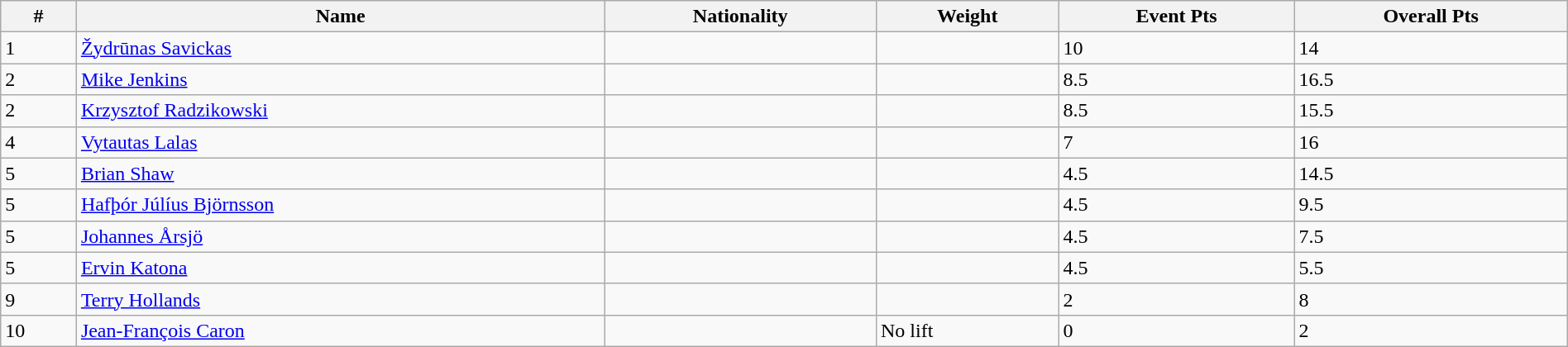<table class="wikitable sortable" style="display: inline-table; width: 100%;">
<tr>
<th>#</th>
<th>Name</th>
<th>Nationality</th>
<th>Weight</th>
<th>Event Pts</th>
<th>Overall Pts</th>
</tr>
<tr>
<td>1</td>
<td><a href='#'>Žydrūnas Savickas</a></td>
<td></td>
<td></td>
<td>10</td>
<td>14</td>
</tr>
<tr>
<td>2</td>
<td><a href='#'>Mike Jenkins</a></td>
<td></td>
<td></td>
<td>8.5</td>
<td>16.5</td>
</tr>
<tr>
<td>2</td>
<td><a href='#'>Krzysztof Radzikowski</a></td>
<td></td>
<td></td>
<td>8.5</td>
<td>15.5</td>
</tr>
<tr>
<td>4</td>
<td><a href='#'>Vytautas Lalas</a></td>
<td></td>
<td></td>
<td>7</td>
<td>16</td>
</tr>
<tr>
<td>5</td>
<td><a href='#'>Brian Shaw</a></td>
<td></td>
<td></td>
<td>4.5</td>
<td>14.5</td>
</tr>
<tr>
<td>5</td>
<td><a href='#'>Hafþór Júlíus Björnsson</a></td>
<td></td>
<td></td>
<td>4.5</td>
<td>9.5</td>
</tr>
<tr>
<td>5</td>
<td><a href='#'>Johannes Årsjö</a></td>
<td></td>
<td></td>
<td>4.5</td>
<td>7.5</td>
</tr>
<tr>
<td>5</td>
<td><a href='#'>Ervin Katona</a></td>
<td></td>
<td></td>
<td>4.5</td>
<td>5.5</td>
</tr>
<tr>
<td>9</td>
<td><a href='#'>Terry Hollands</a></td>
<td></td>
<td></td>
<td>2</td>
<td>8</td>
</tr>
<tr>
<td>10</td>
<td><a href='#'>Jean-François Caron</a></td>
<td></td>
<td>No lift</td>
<td>0</td>
<td>2</td>
</tr>
</table>
